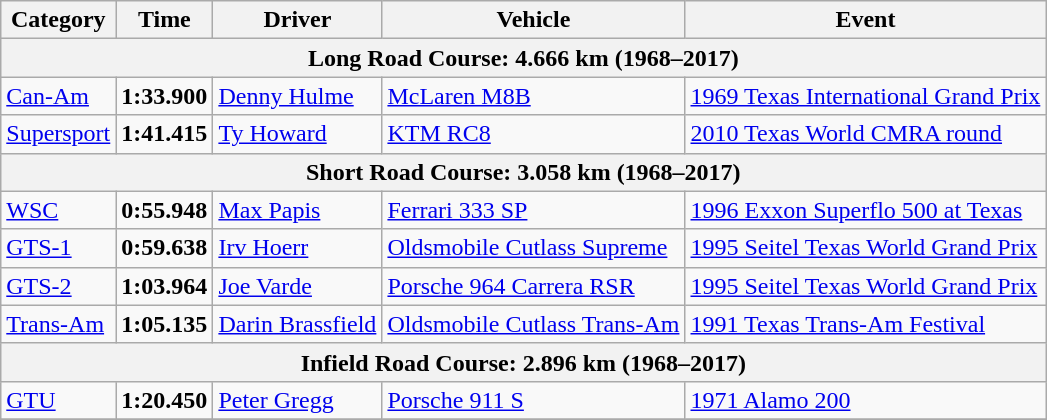<table class="wikitable">
<tr>
<th>Category</th>
<th>Time</th>
<th>Driver</th>
<th>Vehicle</th>
<th>Event</th>
</tr>
<tr>
<th colspan=5>Long Road Course: 4.666 km (1968–2017)</th>
</tr>
<tr>
<td><a href='#'>Can-Am</a></td>
<td><strong>1:33.900</strong></td>
<td><a href='#'>Denny Hulme</a></td>
<td><a href='#'>McLaren M8B</a></td>
<td><a href='#'>1969 Texas International Grand Prix</a></td>
</tr>
<tr>
<td><a href='#'>Supersport</a></td>
<td><strong>1:41.415</strong></td>
<td><a href='#'>Ty Howard</a></td>
<td><a href='#'>KTM RC8</a></td>
<td><a href='#'>2010 Texas World CMRA round</a></td>
</tr>
<tr>
<th colspan=5>Short Road Course: 3.058 km (1968–2017)</th>
</tr>
<tr>
<td><a href='#'>WSC</a></td>
<td><strong>0:55.948</strong></td>
<td><a href='#'>Max Papis</a></td>
<td><a href='#'>Ferrari 333 SP</a></td>
<td><a href='#'>1996 Exxon Superflo 500 at Texas</a></td>
</tr>
<tr>
<td><a href='#'>GTS-1</a></td>
<td><strong>0:59.638</strong></td>
<td><a href='#'>Irv Hoerr</a></td>
<td><a href='#'>Oldsmobile Cutlass Supreme</a></td>
<td><a href='#'>1995 Seitel Texas World Grand Prix</a></td>
</tr>
<tr>
<td><a href='#'>GTS-2</a></td>
<td><strong>1:03.964</strong></td>
<td><a href='#'>Joe Varde</a></td>
<td><a href='#'>Porsche 964 Carrera RSR</a></td>
<td><a href='#'>1995 Seitel Texas World Grand Prix</a></td>
</tr>
<tr>
<td><a href='#'>Trans-Am</a></td>
<td><strong>1:05.135</strong></td>
<td><a href='#'>Darin Brassfield</a></td>
<td><a href='#'>Oldsmobile Cutlass Trans-Am</a></td>
<td><a href='#'>1991 Texas Trans-Am Festival</a></td>
</tr>
<tr>
<th colspan=5>Infield Road Course: 2.896 km (1968–2017)</th>
</tr>
<tr>
<td><a href='#'>GTU</a></td>
<td><strong>1:20.450</strong></td>
<td><a href='#'>Peter Gregg</a></td>
<td><a href='#'>Porsche 911 S</a></td>
<td><a href='#'>1971 Alamo 200</a></td>
</tr>
<tr>
</tr>
</table>
